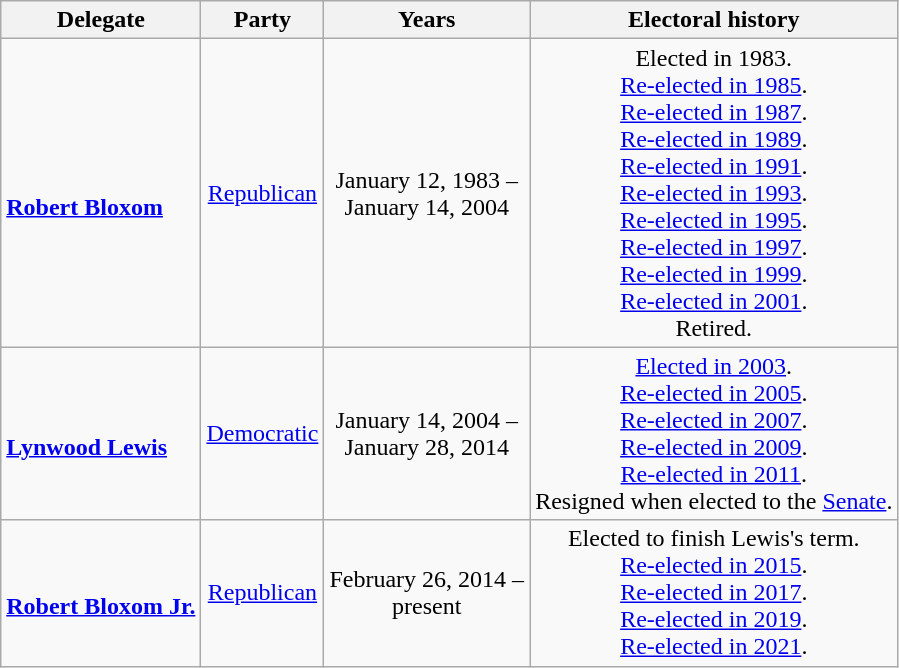<table class=wikitable style="text-align:center">
<tr valign=bottom>
<th>Delegate</th>
<th>Party</th>
<th>Years</th>
<th>Electoral history</th>
</tr>
<tr>
<td align=left><br><strong><a href='#'>Robert Bloxom</a></strong></td>
<td><a href='#'>Republican</a></td>
<td nowrap>January 12, 1983 –<br>January 14, 2004</td>
<td>Elected in 1983. <br> <a href='#'>Re-elected in 1985</a>. <br> <a href='#'>Re-elected in 1987</a>. <br> <a href='#'>Re-elected in 1989</a>. <br> <a href='#'>Re-elected in 1991</a>. <br> <a href='#'>Re-elected in 1993</a>. <br> <a href='#'>Re-elected in 1995</a>. <br> <a href='#'>Re-elected in 1997</a>. <br> <a href='#'>Re-elected in 1999</a>. <br> <a href='#'>Re-elected in 2001</a>. <br> Retired.</td>
</tr>
<tr>
<td align=left><br><strong><a href='#'>Lynwood Lewis</a></strong></td>
<td><a href='#'>Democratic</a></td>
<td nowrap>January 14, 2004 –<br>January 28, 2014</td>
<td><a href='#'>Elected in 2003</a>. <br> <a href='#'>Re-elected in 2005</a>. <br> <a href='#'>Re-elected in 2007</a>. <br> <a href='#'>Re-elected in 2009</a>. <br> <a href='#'>Re-elected in 2011</a>. <br> Resigned when elected to the <a href='#'>Senate</a>.</td>
</tr>
<tr>
<td align=left><br><strong><a href='#'>Robert Bloxom Jr.</a></strong></td>
<td><a href='#'>Republican</a></td>
<td nowrap>February 26, 2014 –<br>present</td>
<td>Elected to finish Lewis's term. <br> <a href='#'>Re-elected in 2015</a>. <br> <a href='#'>Re-elected in 2017</a>. <br> <a href='#'>Re-elected in 2019</a>. <br> <a href='#'>Re-elected in 2021</a>.</td>
</tr>
</table>
